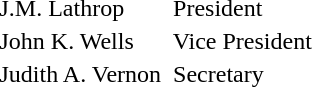<table>
<tr>
<td>   J.M. Lathrop</td>
<td> President</td>
</tr>
<tr>
<td>   John K. Wells</td>
<td> Vice President</td>
</tr>
<tr>
<td>   Judith A. Vernon</td>
<td> Secretary</td>
</tr>
</table>
